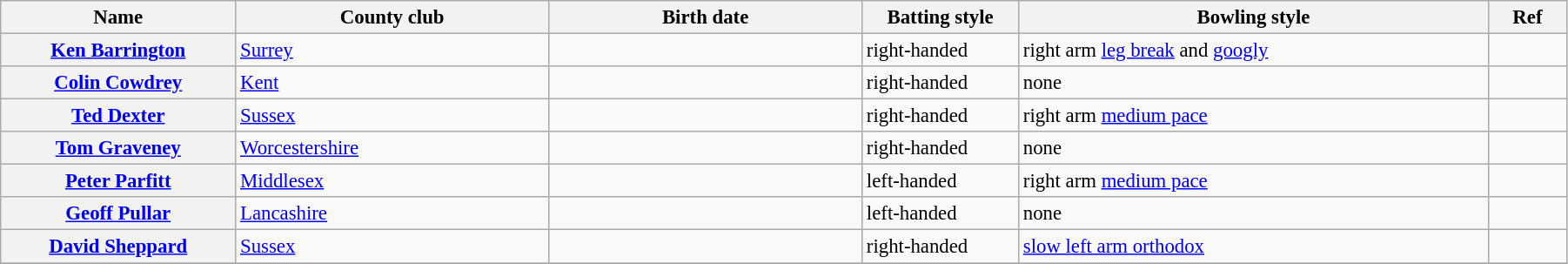<table class="wikitable plainrowheaders" style="font-size:95%; width:95%;">
<tr>
<th scope="col" width="15%">Name</th>
<th scope="col" width="20%">County club</th>
<th scope="col" width="20%">Birth date</th>
<th scope="col" width="10%">Batting style</th>
<th scope="col" width="30%">Bowling style</th>
<th scope="col" width="5%">Ref</th>
</tr>
<tr>
<th scope="row"><a href='#'>Ken Barrington</a></th>
<td><a href='#'>Surrey</a></td>
<td></td>
<td>right-handed</td>
<td>right arm <a href='#'>leg break</a> and <a href='#'>googly</a></td>
<td></td>
</tr>
<tr>
<th scope="row"><a href='#'>Colin Cowdrey</a></th>
<td><a href='#'>Kent</a></td>
<td></td>
<td>right-handed</td>
<td>none</td>
<td></td>
</tr>
<tr>
<th scope="row"><a href='#'>Ted Dexter</a></th>
<td><a href='#'>Sussex</a></td>
<td></td>
<td>right-handed</td>
<td>right arm <a href='#'>medium pace</a></td>
<td></td>
</tr>
<tr>
<th scope="row"><a href='#'>Tom Graveney</a></th>
<td><a href='#'>Worcestershire</a></td>
<td></td>
<td>right-handed</td>
<td>none</td>
<td></td>
</tr>
<tr>
<th scope="row"><a href='#'>Peter Parfitt</a></th>
<td><a href='#'>Middlesex</a></td>
<td></td>
<td>left-handed</td>
<td>right arm <a href='#'>medium pace</a></td>
<td></td>
</tr>
<tr>
<th scope="row"><a href='#'>Geoff Pullar</a></th>
<td><a href='#'>Lancashire</a></td>
<td></td>
<td>left-handed</td>
<td>none</td>
<td></td>
</tr>
<tr>
<th scope="row"><a href='#'>David Sheppard</a></th>
<td><a href='#'>Sussex</a></td>
<td></td>
<td>right-handed</td>
<td><a href='#'>slow left arm orthodox</a></td>
<td></td>
</tr>
<tr>
</tr>
</table>
